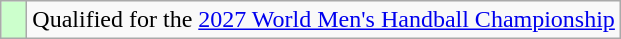<table class="wikitable">
<tr>
<td style="width:10px; background:#CCFFCC;"></td>
<td>Qualified for the <a href='#'>2027 World Men's Handball Championship</a></td>
</tr>
</table>
